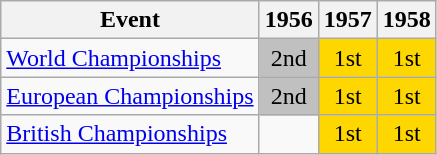<table class="wikitable">
<tr>
<th>Event</th>
<th>1956</th>
<th>1957</th>
<th>1958</th>
</tr>
<tr>
<td><a href='#'>World Championships</a></td>
<td align="center" bgcolor="silver">2nd</td>
<td align="center" bgcolor="gold">1st</td>
<td align="center" bgcolor="gold">1st</td>
</tr>
<tr>
<td><a href='#'>European Championships</a></td>
<td align="center" bgcolor="silver">2nd</td>
<td align="center" bgcolor="gold">1st</td>
<td align="center" bgcolor="gold">1st</td>
</tr>
<tr>
<td><a href='#'>British Championships</a></td>
<td></td>
<td align="center" bgcolor="gold">1st</td>
<td align="center" bgcolor="gold">1st</td>
</tr>
</table>
